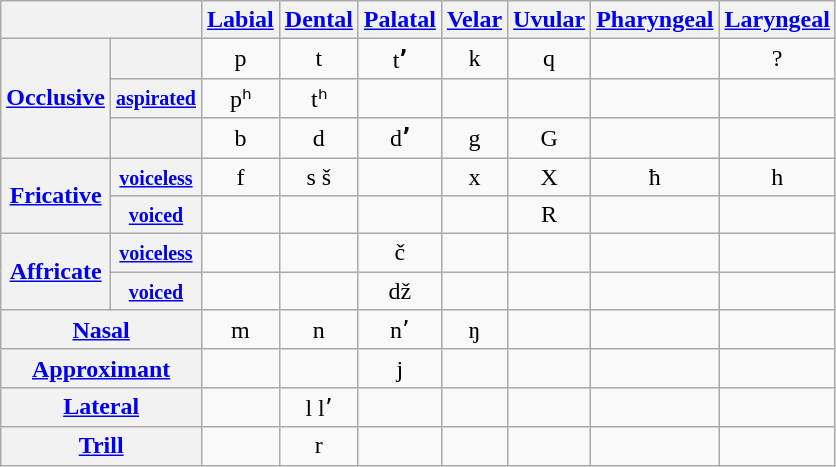<table class="wikitable" border="1" style="text-align:center;">
<tr>
<th colspan="2"></th>
<th><a href='#'>Labial</a></th>
<th><a href='#'>Dental</a></th>
<th><a href='#'>Palatal</a></th>
<th><a href='#'>Velar</a></th>
<th><a href='#'>Uvular</a></th>
<th><a href='#'>Pharyngeal</a></th>
<th><a href='#'>Laryngeal</a></th>
</tr>
<tr>
<th rowspan="3"><a href='#'>Occlusive</a></th>
<th></th>
<td>p </td>
<td>t </td>
<td>t<strong>ʼ</strong> </td>
<td>k </td>
<td>q </td>
<td></td>
<td>? </td>
</tr>
<tr>
<th><a href='#'><small>aspirated</small></a></th>
<td>pʰ </td>
<td>tʰ </td>
<td></td>
<td></td>
<td></td>
<td></td>
<td></td>
</tr>
<tr>
<th></th>
<td>b </td>
<td>d </td>
<td>d<strong>ʼ</strong> </td>
<td>g </td>
<td>G </td>
<td></td>
<td></td>
</tr>
<tr>
<th rowspan="2"><a href='#'>Fricative</a></th>
<th><a href='#'><small>voiceless</small></a></th>
<td>f </td>
<td>s  š </td>
<td></td>
<td>x </td>
<td>X </td>
<td>ħ </td>
<td>h </td>
</tr>
<tr>
<th><a href='#'><small>voiced</small></a></th>
<td></td>
<td></td>
<td></td>
<td></td>
<td>R </td>
<td></td>
<td></td>
</tr>
<tr>
<th rowspan="2"><a href='#'>Affricate</a></th>
<th><a href='#'><small>voiceless</small></a></th>
<td></td>
<td></td>
<td>č </td>
<td></td>
<td></td>
<td></td>
<td></td>
</tr>
<tr>
<th><a href='#'><small>voiced</small></a></th>
<td></td>
<td></td>
<td>dž </td>
<td></td>
<td></td>
<td></td>
<td></td>
</tr>
<tr>
<th colspan="2"><a href='#'>Nasal</a></th>
<td>m </td>
<td>n </td>
<td>nʼ </td>
<td>ŋ </td>
<td></td>
<td></td>
<td></td>
</tr>
<tr>
<th colspan="2"><a href='#'>Approximant</a></th>
<td></td>
<td></td>
<td>j </td>
<td></td>
<td></td>
<td></td>
<td></td>
</tr>
<tr>
<th colspan="2"><a href='#'>Lateral</a></th>
<td></td>
<td>l  lʼ </td>
<td></td>
<td></td>
<td></td>
<td></td>
<td></td>
</tr>
<tr>
<th colspan="2"><a href='#'>Trill</a></th>
<td></td>
<td>r </td>
<td></td>
<td></td>
<td></td>
<td></td>
<td></td>
</tr>
</table>
